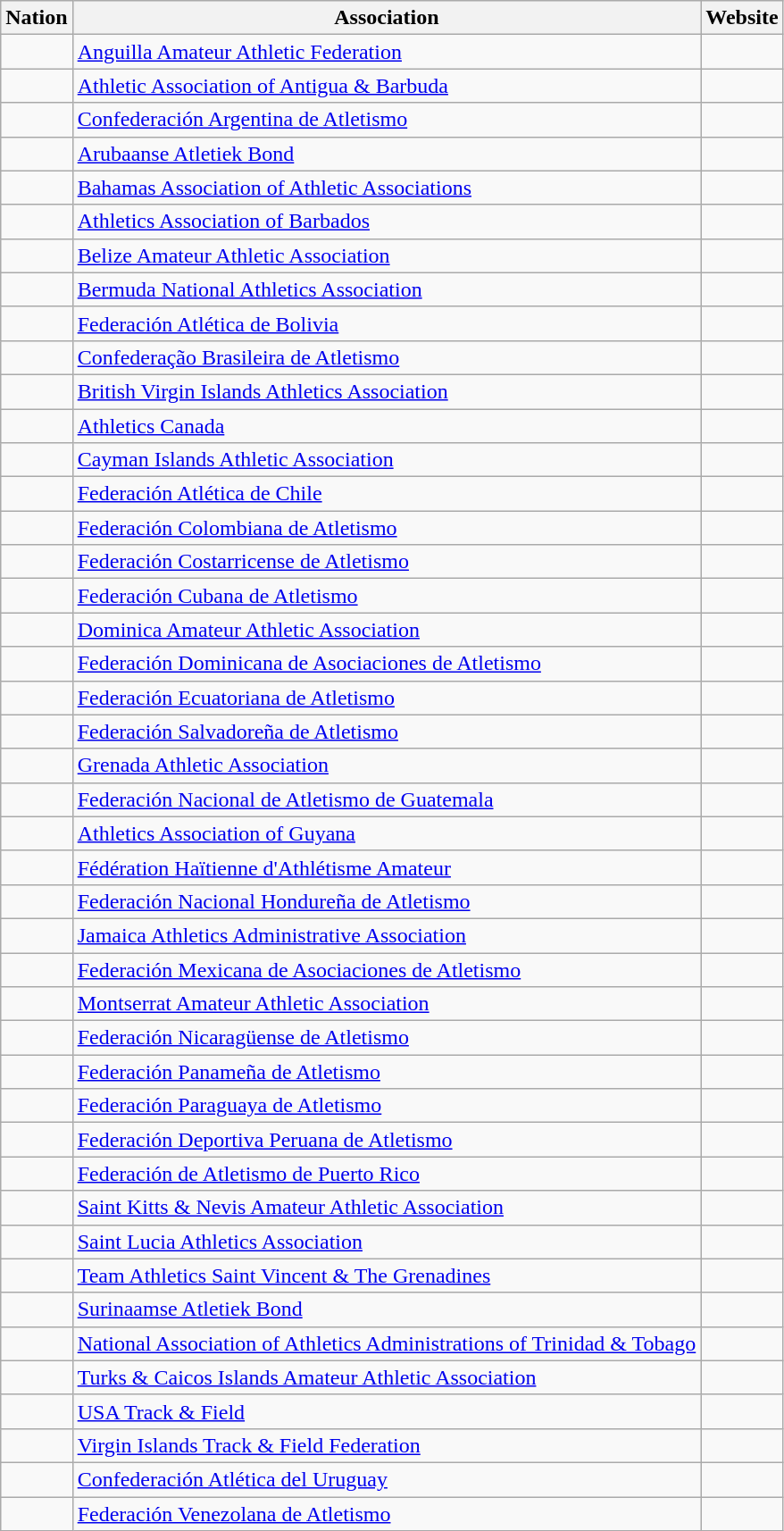<table class="wikitable">
<tr>
<th>Nation</th>
<th>Association</th>
<th>Website</th>
</tr>
<tr>
<td></td>
<td><a href='#'>Anguilla Amateur Athletic Federation</a></td>
<td></td>
</tr>
<tr>
<td></td>
<td><a href='#'>Athletic Association of Antigua & Barbuda</a></td>
<td></td>
</tr>
<tr>
<td></td>
<td><a href='#'>Confederación Argentina de Atletismo</a></td>
<td></td>
</tr>
<tr>
<td></td>
<td><a href='#'>Arubaanse Atletiek Bond</a></td>
<td></td>
</tr>
<tr>
<td></td>
<td><a href='#'>Bahamas Association of Athletic Associations</a></td>
<td></td>
</tr>
<tr>
<td></td>
<td><a href='#'>Athletics Association of Barbados</a></td>
<td></td>
</tr>
<tr>
<td></td>
<td><a href='#'>Belize Amateur Athletic Association</a></td>
<td></td>
</tr>
<tr>
<td></td>
<td><a href='#'>Bermuda National Athletics Association</a></td>
<td></td>
</tr>
<tr>
<td></td>
<td><a href='#'>Federación Atlética de Bolivia</a></td>
<td></td>
</tr>
<tr>
<td></td>
<td><a href='#'>Confederação Brasileira de Atletismo</a></td>
<td></td>
</tr>
<tr>
<td></td>
<td><a href='#'>British Virgin Islands Athletics Association</a></td>
<td></td>
</tr>
<tr>
<td></td>
<td><a href='#'>Athletics Canada</a></td>
<td></td>
</tr>
<tr>
<td></td>
<td><a href='#'>Cayman Islands Athletic Association</a></td>
<td></td>
</tr>
<tr>
<td></td>
<td><a href='#'>Federación Atlética de Chile</a></td>
<td></td>
</tr>
<tr>
<td></td>
<td><a href='#'>Federación Colombiana de Atletismo</a></td>
<td></td>
</tr>
<tr>
<td></td>
<td><a href='#'>Federación Costarricense de Atletismo</a></td>
<td></td>
</tr>
<tr>
<td></td>
<td><a href='#'>Federación Cubana de Atletismo</a></td>
<td></td>
</tr>
<tr>
<td></td>
<td><a href='#'>Dominica Amateur Athletic Association</a></td>
<td></td>
</tr>
<tr>
<td></td>
<td><a href='#'>Federación Dominicana de Asociaciones de Atletismo</a></td>
<td></td>
</tr>
<tr>
<td></td>
<td><a href='#'>Federación Ecuatoriana de Atletismo</a></td>
<td></td>
</tr>
<tr>
<td></td>
<td><a href='#'>Federación Salvadoreña de Atletismo</a></td>
<td></td>
</tr>
<tr>
<td></td>
<td><a href='#'>Grenada Athletic Association</a></td>
<td></td>
</tr>
<tr>
<td></td>
<td><a href='#'>Federación Nacional de Atletismo de Guatemala</a></td>
<td></td>
</tr>
<tr>
<td></td>
<td><a href='#'>Athletics Association of Guyana</a></td>
<td></td>
</tr>
<tr>
<td></td>
<td><a href='#'>Fédération Haïtienne d'Athlétisme Amateur</a></td>
<td></td>
</tr>
<tr>
<td></td>
<td><a href='#'>Federación Nacional Hondureña de Atletismo</a></td>
<td></td>
</tr>
<tr>
<td></td>
<td><a href='#'>Jamaica Athletics Administrative Association</a></td>
<td></td>
</tr>
<tr>
<td></td>
<td><a href='#'>Federación Mexicana de Asociaciones de Atletismo</a></td>
<td></td>
</tr>
<tr>
<td></td>
<td><a href='#'>Montserrat Amateur Athletic Association</a></td>
<td></td>
</tr>
<tr>
<td></td>
<td><a href='#'>Federación Nicaragüense de Atletismo</a></td>
<td></td>
</tr>
<tr>
<td></td>
<td><a href='#'>Federación Panameña de Atletismo</a></td>
<td></td>
</tr>
<tr>
<td></td>
<td><a href='#'>Federación Paraguaya de Atletismo</a></td>
<td></td>
</tr>
<tr>
<td></td>
<td><a href='#'>Federación Deportiva Peruana de Atletismo</a></td>
<td></td>
</tr>
<tr>
<td></td>
<td><a href='#'>Federación de Atletismo de Puerto Rico</a></td>
<td></td>
</tr>
<tr>
<td></td>
<td><a href='#'>Saint Kitts & Nevis Amateur Athletic Association</a></td>
<td></td>
</tr>
<tr>
<td></td>
<td><a href='#'>Saint Lucia Athletics Association</a></td>
<td></td>
</tr>
<tr>
<td></td>
<td><a href='#'>Team Athletics Saint Vincent & The Grenadines</a></td>
<td></td>
</tr>
<tr>
<td></td>
<td><a href='#'>Surinaamse Atletiek Bond</a></td>
<td></td>
</tr>
<tr>
<td></td>
<td><a href='#'>National Association of Athletics Administrations of Trinidad & Tobago</a></td>
<td></td>
</tr>
<tr>
<td></td>
<td><a href='#'>Turks & Caicos Islands Amateur Athletic Association</a></td>
<td></td>
</tr>
<tr>
<td></td>
<td><a href='#'>USA Track & Field</a></td>
<td></td>
</tr>
<tr>
<td></td>
<td><a href='#'>Virgin Islands Track & Field Federation</a></td>
<td></td>
</tr>
<tr>
<td></td>
<td><a href='#'>Confederación Atlética del Uruguay</a></td>
<td></td>
</tr>
<tr>
<td></td>
<td><a href='#'>Federación Venezolana de Atletismo</a></td>
<td></td>
</tr>
</table>
